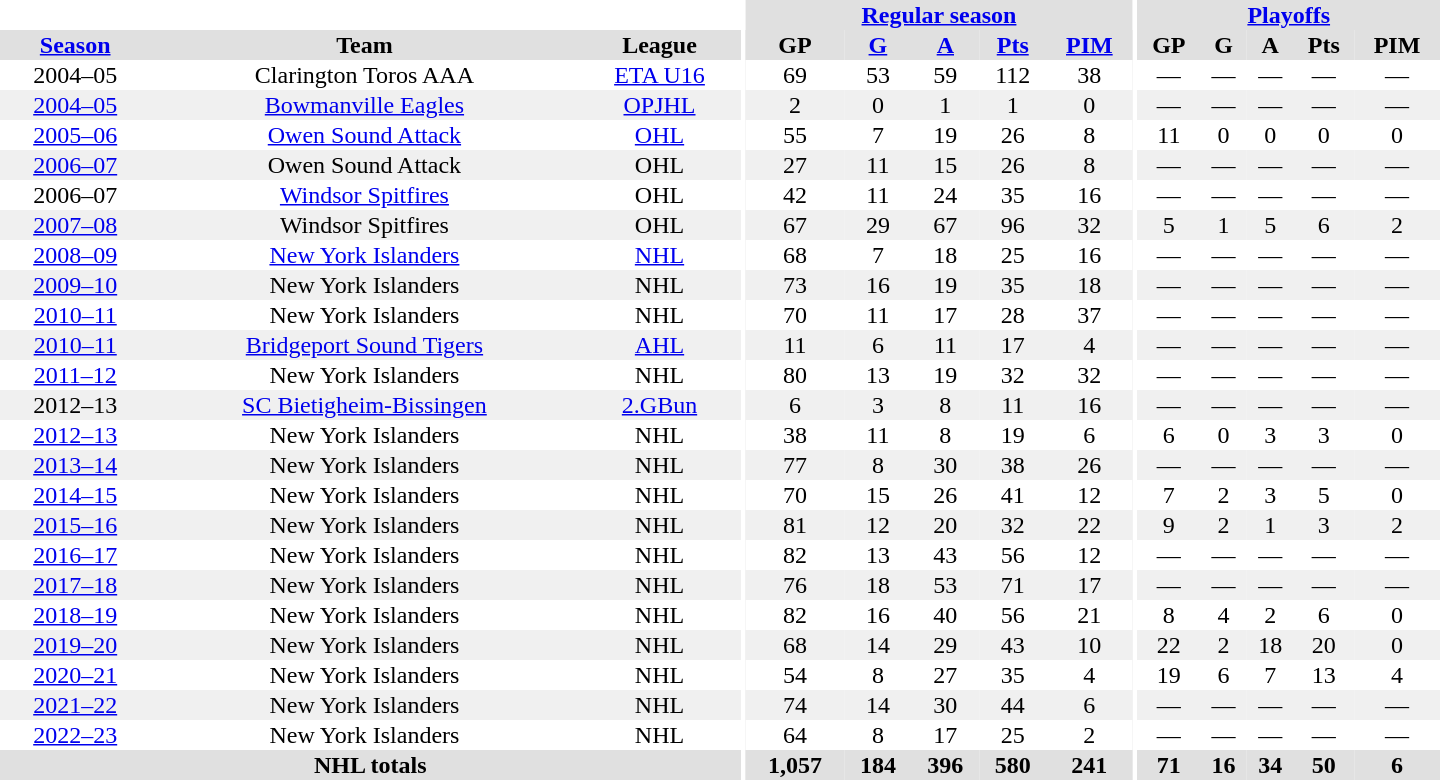<table border="0" cellpadding="1" cellspacing="0" style="text-align:center; width:60em;">
<tr bgcolor="#e0e0e0">
<th colspan="3" bgcolor="#ffffff"></th>
<th rowspan="99" bgcolor="#ffffff"></th>
<th colspan="5"><a href='#'>Regular season</a></th>
<th rowspan="99" bgcolor="#ffffff"></th>
<th colspan="5"><a href='#'>Playoffs</a></th>
</tr>
<tr bgcolor="#e0e0e0">
<th><a href='#'>Season</a></th>
<th>Team</th>
<th>League</th>
<th>GP</th>
<th><a href='#'>G</a></th>
<th><a href='#'>A</a></th>
<th><a href='#'>Pts</a></th>
<th><a href='#'>PIM</a></th>
<th>GP</th>
<th>G</th>
<th>A</th>
<th>Pts</th>
<th>PIM</th>
</tr>
<tr>
<td>2004–05</td>
<td>Clarington Toros AAA</td>
<td><a href='#'>ETA U16</a></td>
<td>69</td>
<td>53</td>
<td>59</td>
<td>112</td>
<td>38</td>
<td>—</td>
<td>—</td>
<td>—</td>
<td>—</td>
<td>—</td>
</tr>
<tr bgcolor="#f0f0f0">
<td><a href='#'>2004–05</a></td>
<td><a href='#'>Bowmanville Eagles</a></td>
<td><a href='#'>OPJHL</a></td>
<td>2</td>
<td>0</td>
<td>1</td>
<td>1</td>
<td>0</td>
<td>—</td>
<td>—</td>
<td>—</td>
<td>—</td>
<td>—</td>
</tr>
<tr>
<td><a href='#'>2005–06</a></td>
<td><a href='#'>Owen Sound Attack</a></td>
<td><a href='#'>OHL</a></td>
<td>55</td>
<td>7</td>
<td>19</td>
<td>26</td>
<td>8</td>
<td>11</td>
<td>0</td>
<td>0</td>
<td>0</td>
<td>0</td>
</tr>
<tr bgcolor="#f0f0f0">
<td><a href='#'>2006–07</a></td>
<td>Owen Sound Attack</td>
<td>OHL</td>
<td>27</td>
<td>11</td>
<td>15</td>
<td>26</td>
<td>8</td>
<td>—</td>
<td>—</td>
<td>—</td>
<td>—</td>
<td>—</td>
</tr>
<tr>
<td>2006–07</td>
<td><a href='#'>Windsor Spitfires</a></td>
<td>OHL</td>
<td>42</td>
<td>11</td>
<td>24</td>
<td>35</td>
<td>16</td>
<td>—</td>
<td>—</td>
<td>—</td>
<td>—</td>
<td>—</td>
</tr>
<tr bgcolor="#f0f0f0">
<td><a href='#'>2007–08</a></td>
<td>Windsor Spitfires</td>
<td>OHL</td>
<td>67</td>
<td>29</td>
<td>67</td>
<td>96</td>
<td>32</td>
<td>5</td>
<td>1</td>
<td>5</td>
<td>6</td>
<td>2</td>
</tr>
<tr>
<td><a href='#'>2008–09</a></td>
<td><a href='#'>New York Islanders</a></td>
<td><a href='#'>NHL</a></td>
<td>68</td>
<td>7</td>
<td>18</td>
<td>25</td>
<td>16</td>
<td>—</td>
<td>—</td>
<td>—</td>
<td>—</td>
<td>—</td>
</tr>
<tr bgcolor="#f0f0f0">
<td><a href='#'>2009–10</a></td>
<td>New York Islanders</td>
<td>NHL</td>
<td>73</td>
<td>16</td>
<td>19</td>
<td>35</td>
<td>18</td>
<td>—</td>
<td>—</td>
<td>—</td>
<td>—</td>
<td>—</td>
</tr>
<tr>
<td><a href='#'>2010–11</a></td>
<td>New York Islanders</td>
<td>NHL</td>
<td>70</td>
<td>11</td>
<td>17</td>
<td>28</td>
<td>37</td>
<td>—</td>
<td>—</td>
<td>—</td>
<td>—</td>
<td>—</td>
</tr>
<tr bgcolor="#f0f0f0">
<td><a href='#'>2010–11</a></td>
<td><a href='#'>Bridgeport Sound Tigers</a></td>
<td><a href='#'>AHL</a></td>
<td>11</td>
<td>6</td>
<td>11</td>
<td>17</td>
<td>4</td>
<td>—</td>
<td>—</td>
<td>—</td>
<td>—</td>
<td>—</td>
</tr>
<tr>
<td><a href='#'>2011–12</a></td>
<td>New York Islanders</td>
<td>NHL</td>
<td>80</td>
<td>13</td>
<td>19</td>
<td>32</td>
<td>32</td>
<td>—</td>
<td>—</td>
<td>—</td>
<td>—</td>
<td>—</td>
</tr>
<tr bgcolor="#f0f0f0">
<td>2012–13</td>
<td><a href='#'>SC Bietigheim-Bissingen</a></td>
<td><a href='#'>2.GBun</a></td>
<td>6</td>
<td>3</td>
<td>8</td>
<td>11</td>
<td>16</td>
<td>—</td>
<td>—</td>
<td>—</td>
<td>—</td>
<td>—</td>
</tr>
<tr>
<td><a href='#'>2012–13</a></td>
<td>New York Islanders</td>
<td>NHL</td>
<td>38</td>
<td>11</td>
<td>8</td>
<td>19</td>
<td>6</td>
<td>6</td>
<td>0</td>
<td>3</td>
<td>3</td>
<td>0</td>
</tr>
<tr bgcolor="#f0f0f0">
<td><a href='#'>2013–14</a></td>
<td>New York Islanders</td>
<td>NHL</td>
<td>77</td>
<td>8</td>
<td>30</td>
<td>38</td>
<td>26</td>
<td>—</td>
<td>—</td>
<td>—</td>
<td>—</td>
<td>—</td>
</tr>
<tr>
<td><a href='#'>2014–15</a></td>
<td>New York Islanders</td>
<td>NHL</td>
<td>70</td>
<td>15</td>
<td>26</td>
<td>41</td>
<td>12</td>
<td>7</td>
<td>2</td>
<td>3</td>
<td>5</td>
<td>0</td>
</tr>
<tr bgcolor="#f0f0f0">
<td><a href='#'>2015–16</a></td>
<td>New York Islanders</td>
<td>NHL</td>
<td>81</td>
<td>12</td>
<td>20</td>
<td>32</td>
<td>22</td>
<td>9</td>
<td>2</td>
<td>1</td>
<td>3</td>
<td>2</td>
</tr>
<tr>
<td><a href='#'>2016–17</a></td>
<td>New York Islanders</td>
<td>NHL</td>
<td>82</td>
<td>13</td>
<td>43</td>
<td>56</td>
<td>12</td>
<td>—</td>
<td>—</td>
<td>—</td>
<td>—</td>
<td>—</td>
</tr>
<tr bgcolor="#f0f0f0">
<td><a href='#'>2017–18</a></td>
<td>New York Islanders</td>
<td>NHL</td>
<td>76</td>
<td>18</td>
<td>53</td>
<td>71</td>
<td>17</td>
<td>—</td>
<td>—</td>
<td>—</td>
<td>—</td>
<td>—</td>
</tr>
<tr>
<td><a href='#'>2018–19</a></td>
<td>New York Islanders</td>
<td>NHL</td>
<td>82</td>
<td>16</td>
<td>40</td>
<td>56</td>
<td>21</td>
<td>8</td>
<td>4</td>
<td>2</td>
<td>6</td>
<td>0</td>
</tr>
<tr bgcolor="#f0f0f0">
<td><a href='#'>2019–20</a></td>
<td>New York Islanders</td>
<td>NHL</td>
<td>68</td>
<td>14</td>
<td>29</td>
<td>43</td>
<td>10</td>
<td>22</td>
<td>2</td>
<td>18</td>
<td>20</td>
<td>0</td>
</tr>
<tr>
<td><a href='#'>2020–21</a></td>
<td>New York Islanders</td>
<td>NHL</td>
<td>54</td>
<td>8</td>
<td>27</td>
<td>35</td>
<td>4</td>
<td>19</td>
<td>6</td>
<td>7</td>
<td>13</td>
<td>4</td>
</tr>
<tr bgcolor="#f0f0f0">
<td><a href='#'>2021–22</a></td>
<td>New York Islanders</td>
<td>NHL</td>
<td>74</td>
<td>14</td>
<td>30</td>
<td>44</td>
<td>6</td>
<td>—</td>
<td>—</td>
<td>—</td>
<td>—</td>
<td>—</td>
</tr>
<tr>
<td><a href='#'>2022–23</a></td>
<td>New York Islanders</td>
<td>NHL</td>
<td>64</td>
<td>8</td>
<td>17</td>
<td>25</td>
<td>2</td>
<td>—</td>
<td>—</td>
<td>—</td>
<td>—</td>
<td>—</td>
</tr>
<tr bgcolor="#e0e0e0">
<th colspan="3">NHL totals</th>
<th>1,057</th>
<th>184</th>
<th>396</th>
<th>580</th>
<th>241</th>
<th>71</th>
<th>16</th>
<th>34</th>
<th>50</th>
<th>6</th>
</tr>
</table>
